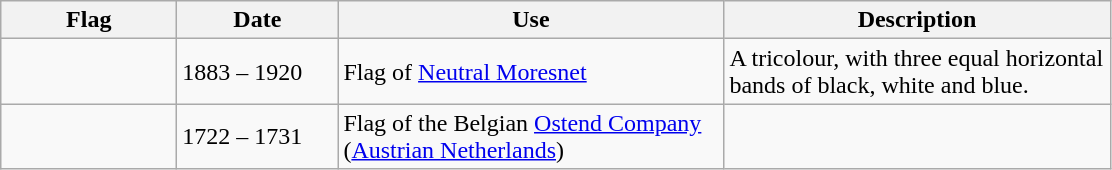<table class="wikitable">
<tr>
<th style="width:110px;">Flag</th>
<th style="width:100px;">Date</th>
<th style="width:250px;">Use</th>
<th style="width:250px;">Description</th>
</tr>
<tr>
<td></td>
<td>1883 – 1920</td>
<td>Flag of <a href='#'>Neutral Moresnet</a></td>
<td>A tricolour, with three equal horizontal bands of black, white and blue.</td>
</tr>
<tr>
<td></td>
<td>1722 – 1731</td>
<td>Flag of the Belgian <a href='#'>Ostend Company</a><br>(<a href='#'>Austrian Netherlands</a>)</td>
<td></td>
</tr>
</table>
